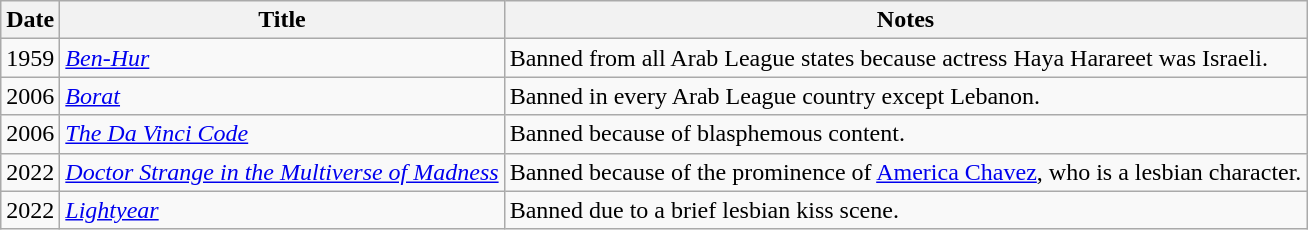<table class="wikitable sortable">
<tr>
<th>Date</th>
<th>Title</th>
<th>Notes</th>
</tr>
<tr>
<td>1959</td>
<td><em><a href='#'>Ben-Hur</a></em></td>
<td>Banned from all Arab League states because actress Haya Harareet was Israeli.</td>
</tr>
<tr>
<td>2006</td>
<td><em><a href='#'>Borat</a></em></td>
<td>Banned in every Arab League country except Lebanon.</td>
</tr>
<tr>
<td>2006</td>
<td><em><a href='#'>The Da Vinci Code</a></em></td>
<td>Banned because of blasphemous content.</td>
</tr>
<tr>
<td>2022</td>
<td><em><a href='#'>Doctor Strange in the Multiverse of Madness</a></em></td>
<td>Banned because of the prominence of <a href='#'>America Chavez</a>, who is a lesbian character.</td>
</tr>
<tr>
<td>2022</td>
<td><a href='#'><em>Lightyear</em></a></td>
<td>Banned due to a brief lesbian kiss scene.</td>
</tr>
</table>
